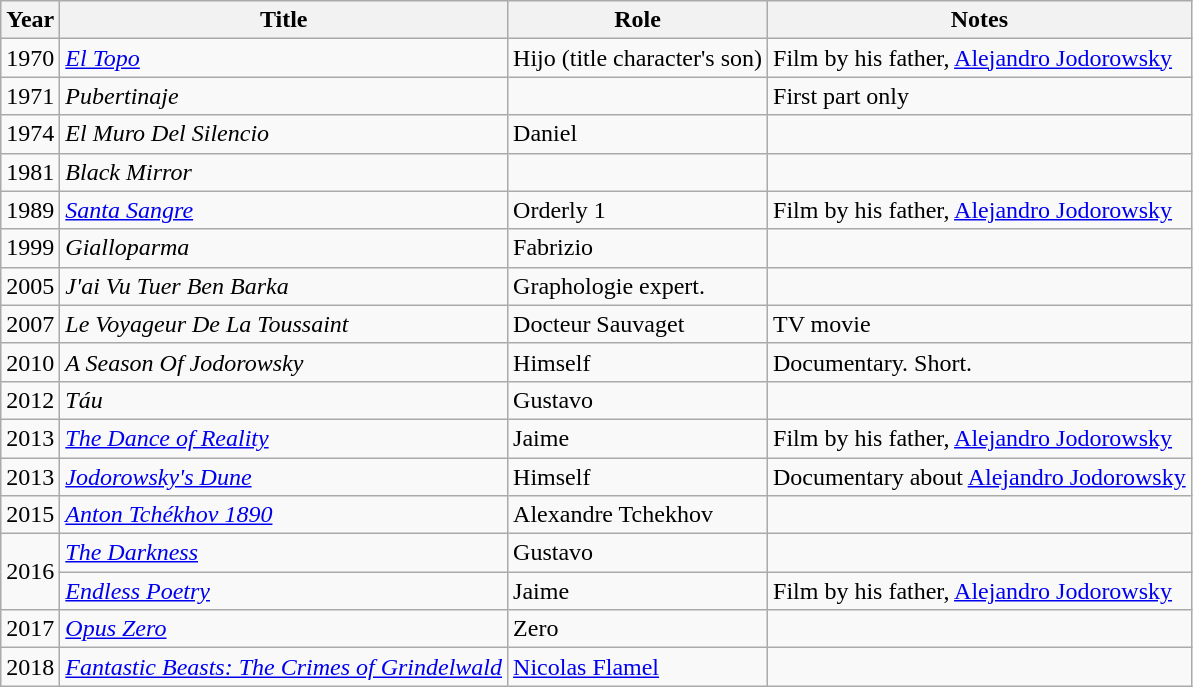<table class="wikitable sortable">
<tr>
<th>Year</th>
<th>Title</th>
<th>Role</th>
<th class="unsortable">Notes</th>
</tr>
<tr>
<td>1970</td>
<td><em><a href='#'>El Topo</a></em></td>
<td>Hijo (title character's son)</td>
<td>Film by his father, <a href='#'>Alejandro Jodorowsky</a></td>
</tr>
<tr>
<td>1971</td>
<td><em>Pubertinaje</em></td>
<td></td>
<td>First part only</td>
</tr>
<tr>
<td>1974</td>
<td><em>El Muro Del Silencio</em></td>
<td>Daniel</td>
<td></td>
</tr>
<tr>
<td>1981</td>
<td><em>Black Mirror</em></td>
<td></td>
<td></td>
</tr>
<tr>
<td>1989</td>
<td><em><a href='#'>Santa Sangre</a></em></td>
<td>Orderly 1</td>
<td>Film by his father, <a href='#'>Alejandro Jodorowsky</a></td>
</tr>
<tr>
<td>1999</td>
<td><em>Gialloparma</em></td>
<td>Fabrizio</td>
<td></td>
</tr>
<tr>
<td>2005</td>
<td><em>J'ai Vu Tuer Ben Barka</em></td>
<td>Graphologie expert.</td>
<td></td>
</tr>
<tr>
<td>2007</td>
<td><em>Le Voyageur De La Toussaint</em></td>
<td>Docteur Sauvaget</td>
<td>TV movie</td>
</tr>
<tr>
<td>2010</td>
<td><em>A Season Of Jodorowsky</em></td>
<td>Himself</td>
<td>Documentary. Short.</td>
</tr>
<tr>
<td>2012</td>
<td><em>Táu</em></td>
<td>Gustavo</td>
<td></td>
</tr>
<tr>
<td>2013</td>
<td><em><a href='#'>The Dance of Reality</a></em></td>
<td>Jaime</td>
<td>Film by his father, <a href='#'>Alejandro Jodorowsky</a></td>
</tr>
<tr>
<td>2013</td>
<td><em><a href='#'>Jodorowsky's Dune</a></em></td>
<td>Himself</td>
<td>Documentary about <a href='#'>Alejandro Jodorowsky</a></td>
</tr>
<tr>
<td>2015</td>
<td><em><a href='#'>Anton Tchékhov 1890</a></em></td>
<td>Alexandre Tchekhov</td>
<td></td>
</tr>
<tr>
<td rowspan="2">2016</td>
<td><em><a href='#'>The Darkness</a></em></td>
<td>Gustavo</td>
<td></td>
</tr>
<tr>
<td><em><a href='#'>Endless Poetry</a></em></td>
<td>Jaime</td>
<td>Film by his father, <a href='#'>Alejandro Jodorowsky</a></td>
</tr>
<tr>
<td>2017</td>
<td><em><a href='#'>Opus Zero</a></em></td>
<td>Zero</td>
<td></td>
</tr>
<tr>
<td>2018</td>
<td><em><a href='#'>Fantastic Beasts: The Crimes of Grindelwald</a></em></td>
<td><a href='#'>Nicolas Flamel</a></td>
<td></td>
</tr>
</table>
